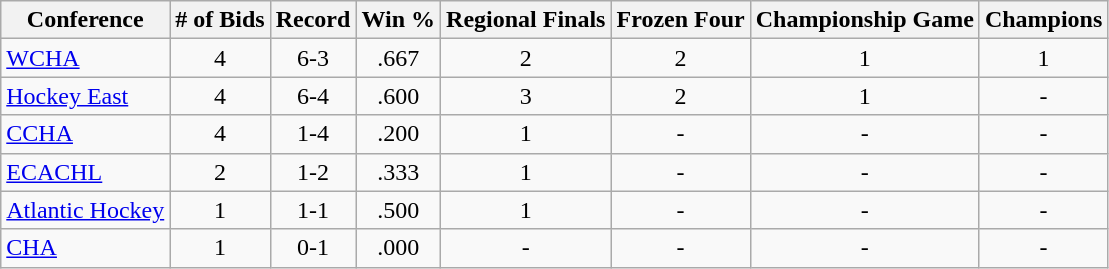<table class="wikitable sortable">
<tr>
<th>Conference</th>
<th># of Bids</th>
<th>Record</th>
<th>Win %</th>
<th>Regional Finals</th>
<th>Frozen Four</th>
<th>Championship Game</th>
<th>Champions</th>
</tr>
<tr align="center">
<td align="left"><a href='#'>WCHA</a></td>
<td>4</td>
<td>6-3</td>
<td>.667</td>
<td>2</td>
<td>2</td>
<td>1</td>
<td>1</td>
</tr>
<tr align="center">
<td align="left"><a href='#'>Hockey East</a></td>
<td>4</td>
<td>6-4</td>
<td>.600</td>
<td>3</td>
<td>2</td>
<td>1</td>
<td>-</td>
</tr>
<tr align="center">
<td align="left"><a href='#'>CCHA</a></td>
<td>4</td>
<td>1-4</td>
<td>.200</td>
<td>1</td>
<td>-</td>
<td>-</td>
<td>-</td>
</tr>
<tr align="center">
<td align="left"><a href='#'>ECACHL</a></td>
<td>2</td>
<td>1-2</td>
<td>.333</td>
<td>1</td>
<td>-</td>
<td>-</td>
<td>-</td>
</tr>
<tr align="center">
<td align="left"><a href='#'>Atlantic Hockey</a></td>
<td>1</td>
<td>1-1</td>
<td>.500</td>
<td>1</td>
<td>-</td>
<td>-</td>
<td>-</td>
</tr>
<tr align="center">
<td align="left"><a href='#'>CHA</a></td>
<td>1</td>
<td>0-1</td>
<td>.000</td>
<td>-</td>
<td>-</td>
<td>-</td>
<td>-</td>
</tr>
</table>
